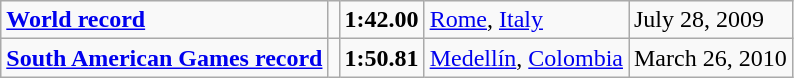<table class="wikitable">
<tr>
<td><strong><a href='#'>World record</a></strong></td>
<td></td>
<td><strong>1:42.00</strong></td>
<td><a href='#'>Rome</a>, <a href='#'>Italy</a></td>
<td>July 28, 2009</td>
</tr>
<tr>
<td><strong><a href='#'>South American Games record</a></strong></td>
<td></td>
<td><strong>1:50.81</strong></td>
<td><a href='#'>Medellín</a>, <a href='#'>Colombia</a></td>
<td>March 26, 2010</td>
</tr>
</table>
